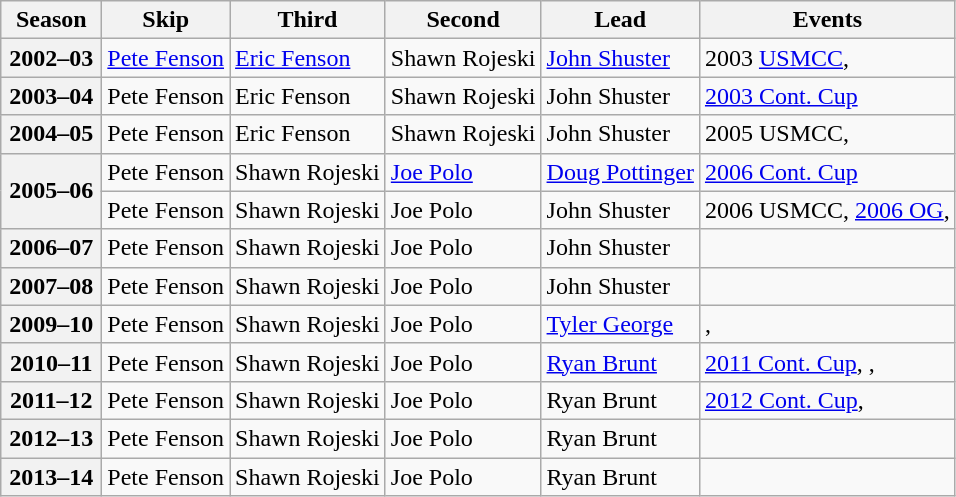<table class="wikitable">
<tr>
<th scope="col" width=60>Season</th>
<th scope="col">Skip</th>
<th scope="col">Third</th>
<th scope="col">Second</th>
<th scope="col">Lead</th>
<th scope="col">Events</th>
</tr>
<tr>
<th scope="row">2002–03</th>
<td><a href='#'>Pete Fenson</a></td>
<td><a href='#'>Eric Fenson</a></td>
<td>Shawn Rojeski</td>
<td><a href='#'>John Shuster</a></td>
<td>2003 <a href='#'>USMCC</a>, </td>
</tr>
<tr>
<th scope="row">2003–04</th>
<td>Pete Fenson</td>
<td>Eric Fenson</td>
<td>Shawn Rojeski</td>
<td>John Shuster</td>
<td><a href='#'>2003 Cont. Cup</a></td>
</tr>
<tr>
<th scope="row">2004–05</th>
<td>Pete Fenson</td>
<td>Eric Fenson</td>
<td>Shawn Rojeski</td>
<td>John Shuster</td>
<td>2005 USMCC, </td>
</tr>
<tr>
<th scope="row" rowspan=2>2005–06</th>
<td>Pete Fenson</td>
<td>Shawn Rojeski</td>
<td><a href='#'>Joe Polo</a></td>
<td><a href='#'>Doug Pottinger</a></td>
<td><a href='#'>2006 Cont. Cup</a></td>
</tr>
<tr>
<td>Pete Fenson</td>
<td>Shawn Rojeski</td>
<td>Joe Polo</td>
<td>John Shuster</td>
<td>2006 USMCC, <a href='#'>2006 OG</a>, </td>
</tr>
<tr>
<th scope="row">2006–07</th>
<td>Pete Fenson</td>
<td>Shawn Rojeski</td>
<td>Joe Polo</td>
<td>John Shuster</td>
<td></td>
</tr>
<tr>
<th scope="row">2007–08</th>
<td>Pete Fenson</td>
<td>Shawn Rojeski</td>
<td>Joe Polo</td>
<td>John Shuster</td>
<td></td>
</tr>
<tr>
<th scope="row">2009–10</th>
<td>Pete Fenson</td>
<td>Shawn Rojeski</td>
<td>Joe Polo</td>
<td><a href='#'>Tyler George</a></td>
<td>, </td>
</tr>
<tr>
<th scope="row">2010–11</th>
<td>Pete Fenson</td>
<td>Shawn Rojeski</td>
<td>Joe Polo</td>
<td><a href='#'>Ryan Brunt</a></td>
<td><a href='#'>2011 Cont. Cup</a>, , </td>
</tr>
<tr>
<th scope="row">2011–12</th>
<td>Pete Fenson</td>
<td>Shawn Rojeski</td>
<td>Joe Polo</td>
<td>Ryan Brunt</td>
<td><a href='#'>2012 Cont. Cup</a>, </td>
</tr>
<tr>
<th scope="row">2012–13</th>
<td>Pete Fenson</td>
<td>Shawn Rojeski</td>
<td>Joe Polo</td>
<td>Ryan Brunt</td>
<td></td>
</tr>
<tr>
<th scope="row">2013–14</th>
<td>Pete Fenson</td>
<td>Shawn Rojeski</td>
<td>Joe Polo</td>
<td>Ryan Brunt</td>
<td></td>
</tr>
</table>
